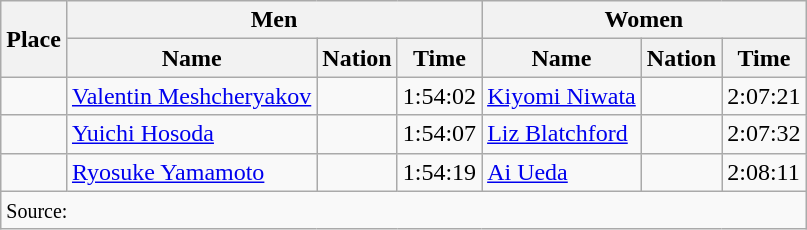<table class="wikitable">
<tr>
<th rowspan="2">Place</th>
<th colspan="3">Men</th>
<th colspan="3">Women</th>
</tr>
<tr>
<th>Name</th>
<th>Nation</th>
<th>Time</th>
<th>Name</th>
<th>Nation</th>
<th>Time</th>
</tr>
<tr>
<td align="center"></td>
<td><a href='#'>Valentin Meshcheryakov</a></td>
<td></td>
<td>1:54:02</td>
<td><a href='#'>Kiyomi Niwata</a></td>
<td></td>
<td>2:07:21</td>
</tr>
<tr>
<td align="center"></td>
<td><a href='#'>Yuichi Hosoda</a></td>
<td></td>
<td>1:54:07</td>
<td><a href='#'>Liz Blatchford</a></td>
<td></td>
<td>2:07:32</td>
</tr>
<tr>
<td align="center"></td>
<td><a href='#'>Ryosuke Yamamoto</a></td>
<td></td>
<td>1:54:19</td>
<td><a href='#'>Ai Ueda</a></td>
<td></td>
<td>2:08:11</td>
</tr>
<tr>
<td colspan="7"><small>Source:</small></td>
</tr>
</table>
